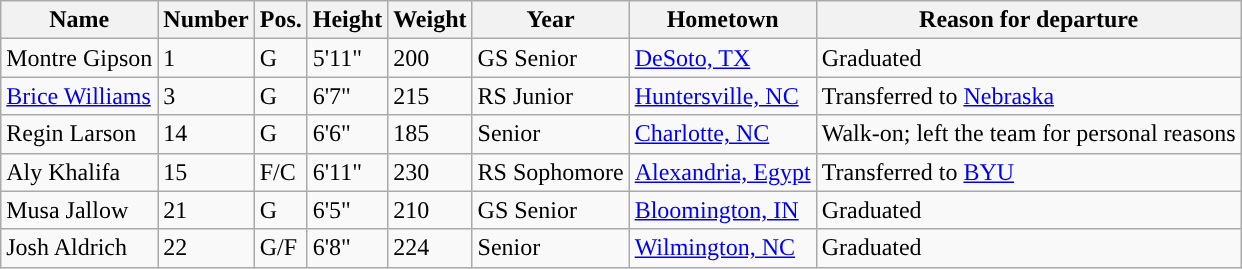<table class="wikitable sortable" border="1">
<tr>
<th>Name</th>
<th>Number</th>
<th>Pos.</th>
<th>Height</th>
<th>Weight</th>
<th>Year</th>
<th>Hometown</th>
<th>Reason for departure</th>
</tr>
<tr>
<td>Montre Gipson</td>
<td>1</td>
<td>G</td>
<td>5'11"</td>
<td>200</td>
<td>GS Senior</td>
<td><a href='#'>DeSoto, TX</a></td>
<td>Graduated</td>
</tr>
<tr>
<td><a href='#'>Brice Williams</a></td>
<td>3</td>
<td>G</td>
<td>6'7"</td>
<td>215</td>
<td>RS Junior</td>
<td><a href='#'>Huntersville, NC</a></td>
<td>Transferred to <a href='#'>Nebraska</a></td>
</tr>
<tr>
<td>Regin Larson</td>
<td>14</td>
<td>G</td>
<td>6'6"</td>
<td>185</td>
<td>Senior</td>
<td><a href='#'>Charlotte, NC</a></td>
<td>Walk-on; left the team for personal reasons</td>
</tr>
<tr>
<td>Aly Khalifa</td>
<td>15</td>
<td>F/C</td>
<td>6'11"</td>
<td>230</td>
<td>RS Sophomore</td>
<td><a href='#'>Alexandria, Egypt</a></td>
<td>Transferred to <a href='#'>BYU</a></td>
</tr>
<tr>
<td>Musa Jallow</td>
<td>21</td>
<td>G</td>
<td>6'5"</td>
<td>210</td>
<td>GS Senior</td>
<td><a href='#'>Bloomington, IN</a></td>
<td>Graduated</td>
</tr>
<tr>
<td>Josh Aldrich</td>
<td>22</td>
<td>G/F</td>
<td>6'8"</td>
<td>224</td>
<td>Senior</td>
<td><a href='#'>Wilmington, NC</a></td>
<td>Graduated</td>
</tr>
</table>
